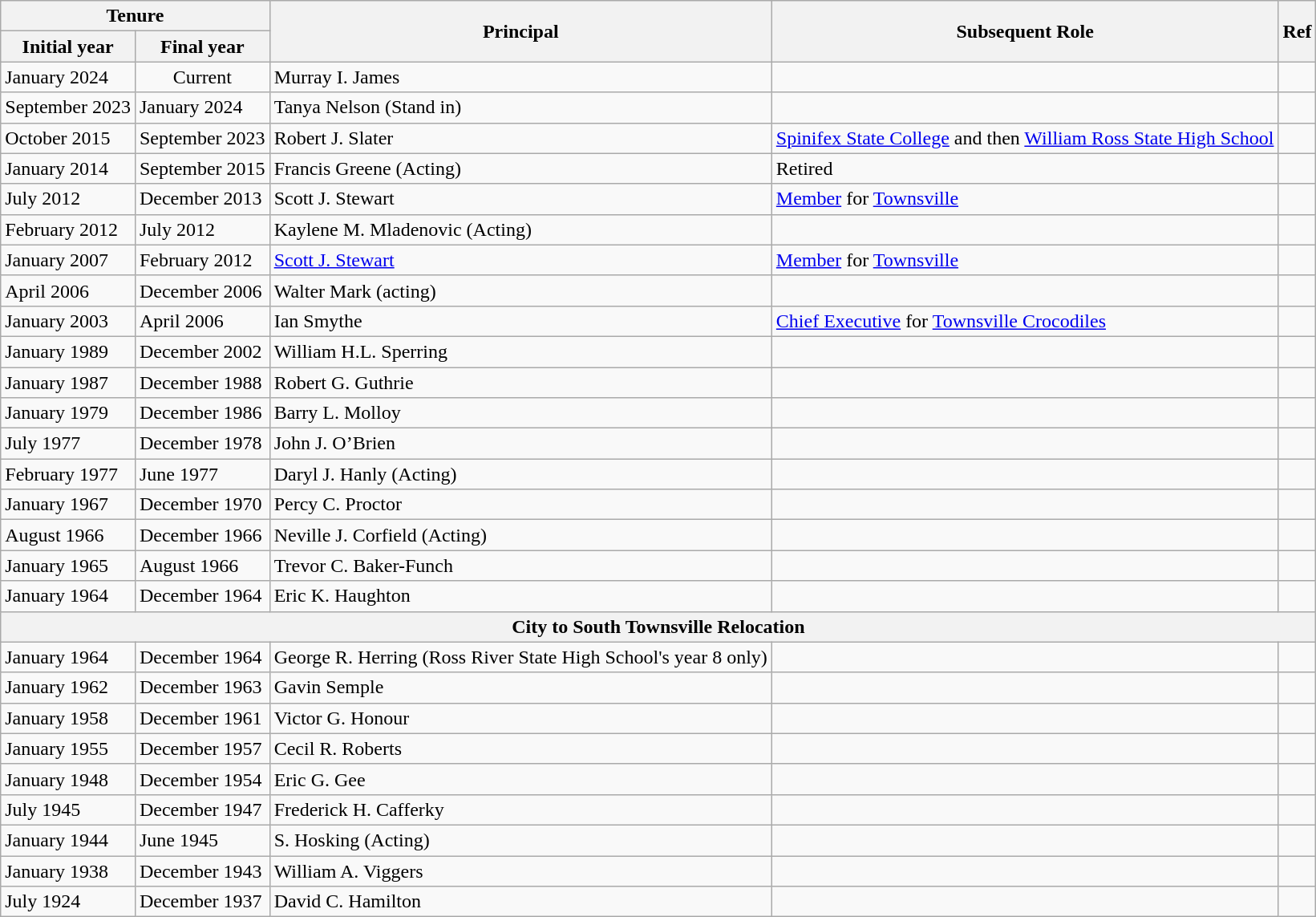<table class="wikitable sortable">
<tr>
<th colspan=2>Tenure</th>
<th rowspan=2>Principal</th>
<th rowspan=2>Subsequent Role</th>
<th rowspan=2>Ref</th>
</tr>
<tr>
<th>Initial year</th>
<th>Final year</th>
</tr>
<tr>
<td class=nowrap>January 2024</td>
<td style="text-align:center">Current</td>
<td class=nowrap>Murray I. James</td>
<td></td>
<td></td>
</tr>
<tr>
<td class=nowrap>September 2023</td>
<td class=nowrap>January 2024</td>
<td class=nowrap>Tanya Nelson (Stand in)</td>
<td></td>
</tr>
<tr>
<td class=nowrap>October 2015</td>
<td class=nowrap>September 2023</td>
<td>Robert J. Slater</td>
<td><a href='#'>Spinifex State College</a> and then <a href='#'>William Ross State High School</a></td>
<td></td>
</tr>
<tr>
<td class=nowrap>January 2014</td>
<td class=nowrap>September 2015</td>
<td class=nowrap>Francis Greene (Acting)</td>
<td>Retired</td>
<td></td>
</tr>
<tr>
<td class=nowrap>July 2012</td>
<td class=nowrap>December 2013</td>
<td class=nowrap>Scott J. Stewart</td>
<td><a href='#'>Member</a> for <a href='#'>Townsville</a></td>
<td></td>
</tr>
<tr>
<td class=nowrap>February 2012</td>
<td class=nowrap>July 2012</td>
<td class=nowrap>Kaylene M. Mladenovic (Acting)</td>
<td></td>
<td></td>
</tr>
<tr>
<td class=nowrap>January 2007</td>
<td class=nowrap>February 2012</td>
<td class=nowrap><a href='#'>Scott J. Stewart</a></td>
<td><a href='#'>Member</a> for <a href='#'>Townsville</a></td>
<td></td>
</tr>
<tr>
<td class=nowrap>April 2006</td>
<td class=nowrap>December 2006</td>
<td class=nowrap>Walter Mark (acting)</td>
<td></td>
<td></td>
</tr>
<tr>
<td class=nowrap>January 2003</td>
<td class=nowrap>April 2006</td>
<td class=nowrap>Ian Smythe</td>
<td><a href='#'>Chief Executive</a> for <a href='#'>Townsville Crocodiles</a></td>
<td></td>
</tr>
<tr>
<td class=nowrap>January 1989</td>
<td class=nowrap>December 2002</td>
<td class=nowrap>William H.L. Sperring</td>
<td></td>
<td></td>
</tr>
<tr>
<td class=nowrap>January 1987</td>
<td class=nowrap>December 1988</td>
<td class=nowrap>Robert G. Guthrie</td>
<td></td>
<td></td>
</tr>
<tr>
<td class=nowrap>January 1979</td>
<td class=nowrap>December 1986</td>
<td class=nowrap>Barry L. Molloy</td>
<td></td>
<td></td>
</tr>
<tr>
<td class=nowrap>July 1977</td>
<td class=nowrap>December 1978</td>
<td class=nowrap>John J. O’Brien</td>
<td></td>
<td></td>
</tr>
<tr>
<td class=nowrap>February 1977</td>
<td class=nowrap>June 1977</td>
<td class=nowrap>Daryl J. Hanly (Acting)</td>
<td></td>
<td></td>
</tr>
<tr>
<td class=nowrap>January 1967</td>
<td class=nowrap>December 1970</td>
<td class=nowrap>Percy C. Proctor</td>
<td></td>
<td></td>
</tr>
<tr>
<td class=nowrap>August 1966</td>
<td class=nowrap>December 1966</td>
<td class=nowrap>Neville J. Corfield (Acting)</td>
<td></td>
<td></td>
</tr>
<tr>
<td class=nowrap>January 1965</td>
<td class=nowrap>August 1966</td>
<td class=nowrap>Trevor C. Baker-Funch</td>
<td></td>
<td></td>
</tr>
<tr>
<td class=nowrap>January 1964</td>
<td class=nowrap>December 1964</td>
<td class=nowrap>Eric K. Haughton</td>
<td></td>
<td></td>
</tr>
<tr>
<th colspan=5>City to South Townsville Relocation</th>
</tr>
<tr>
<td class=nowrap>January 1964</td>
<td class=nowrap>December 1964</td>
<td>George R. Herring (Ross River State High School's year 8 only)</td>
<td></td>
<td></td>
</tr>
<tr>
<td class=nowrap>January 1962</td>
<td class=nowrap>December 1963</td>
<td class=nowrap>Gavin Semple</td>
<td></td>
<td></td>
</tr>
<tr>
<td class=nowrap>January 1958</td>
<td class=nowrap>December 1961</td>
<td class=nowrap>Victor G. Honour</td>
<td></td>
<td></td>
</tr>
<tr>
<td class=nowrap>January 1955</td>
<td class=nowrap>December 1957</td>
<td class=nowrap>Cecil R. Roberts</td>
<td></td>
<td></td>
</tr>
<tr>
<td class=nowrap>January 1948</td>
<td class=nowrap>December 1954</td>
<td class=nowrap>Eric G. Gee</td>
<td></td>
<td></td>
</tr>
<tr>
<td class=nowrap>July 1945</td>
<td class=nowrap>December 1947</td>
<td class=nowrap>Frederick H. Cafferky</td>
<td></td>
<td></td>
</tr>
<tr>
<td class=nowrap>January 1944</td>
<td class=nowrap>June 1945</td>
<td class=nowrap>S. Hosking (Acting)</td>
<td></td>
<td></td>
</tr>
<tr>
<td class=nowrap>January 1938</td>
<td class=nowrap>December 1943</td>
<td class=nowrap>William A. Viggers</td>
<td></td>
<td></td>
</tr>
<tr>
<td class=nowrap>July 1924</td>
<td class=nowrap>December 1937</td>
<td class=nowrap>David C. Hamilton</td>
<td></td>
<td></td>
</tr>
</table>
